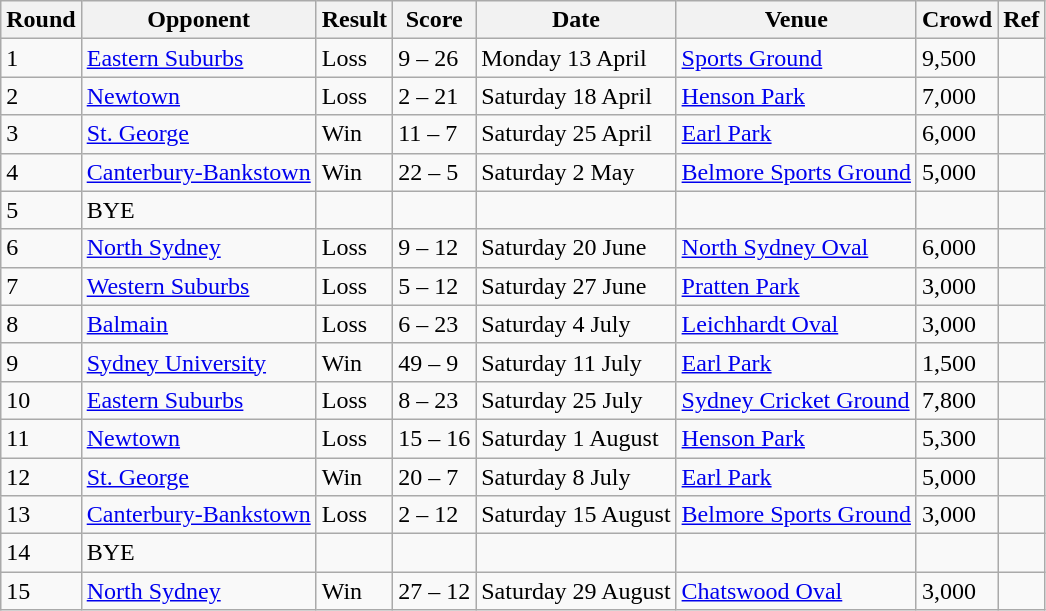<table class="wikitable" style="text-align:left;">
<tr>
<th>Round</th>
<th>Opponent</th>
<th>Result</th>
<th>Score</th>
<th>Date</th>
<th>Venue</th>
<th>Crowd</th>
<th>Ref</th>
</tr>
<tr>
<td>1</td>
<td> <a href='#'>Eastern Suburbs</a></td>
<td>Loss</td>
<td>9 – 26</td>
<td>Monday 13 April</td>
<td><a href='#'>Sports Ground</a></td>
<td>9,500</td>
<td></td>
</tr>
<tr>
<td>2</td>
<td> <a href='#'>Newtown</a></td>
<td>Loss</td>
<td>2 – 21</td>
<td>Saturday 18 April</td>
<td><a href='#'>Henson Park</a></td>
<td>7,000</td>
<td></td>
</tr>
<tr>
<td>3</td>
<td> <a href='#'>St. George</a></td>
<td>Win</td>
<td>11 – 7</td>
<td>Saturday 25 April</td>
<td><a href='#'>Earl Park</a></td>
<td>6,000</td>
<td></td>
</tr>
<tr>
<td>4</td>
<td> <a href='#'>Canterbury-Bankstown</a></td>
<td>Win</td>
<td>22 – 5</td>
<td>Saturday 2 May</td>
<td><a href='#'>Belmore Sports Ground</a></td>
<td>5,000</td>
<td></td>
</tr>
<tr>
<td>5</td>
<td>BYE</td>
<td></td>
<td></td>
<td></td>
<td></td>
<td></td>
<td></td>
</tr>
<tr>
<td>6</td>
<td> <a href='#'>North Sydney</a></td>
<td>Loss</td>
<td>9 – 12</td>
<td>Saturday 20 June</td>
<td><a href='#'>North Sydney Oval</a></td>
<td>6,000</td>
<td></td>
</tr>
<tr>
<td>7</td>
<td> <a href='#'>Western Suburbs</a></td>
<td>Loss</td>
<td>5 – 12</td>
<td>Saturday 27 June</td>
<td><a href='#'>Pratten Park</a></td>
<td>3,000</td>
<td></td>
</tr>
<tr>
<td>8</td>
<td> <a href='#'>Balmain</a></td>
<td>Loss</td>
<td>6 – 23</td>
<td>Saturday 4 July</td>
<td><a href='#'>Leichhardt Oval</a></td>
<td>3,000</td>
<td></td>
</tr>
<tr>
<td>9</td>
<td> <a href='#'>Sydney University</a></td>
<td>Win</td>
<td>49 – 9</td>
<td>Saturday 11 July</td>
<td><a href='#'>Earl Park</a></td>
<td>1,500</td>
<td></td>
</tr>
<tr>
<td>10</td>
<td> <a href='#'>Eastern Suburbs</a></td>
<td>Loss</td>
<td>8 – 23</td>
<td>Saturday 25 July</td>
<td><a href='#'>Sydney Cricket Ground</a></td>
<td>7,800</td>
<td></td>
</tr>
<tr>
<td>11</td>
<td> <a href='#'>Newtown</a></td>
<td>Loss</td>
<td>15 – 16</td>
<td>Saturday 1 August</td>
<td><a href='#'>Henson Park</a></td>
<td>5,300</td>
<td></td>
</tr>
<tr>
<td>12</td>
<td> <a href='#'>St. George</a></td>
<td>Win</td>
<td>20 – 7</td>
<td>Saturday 8 July</td>
<td><a href='#'>Earl Park</a></td>
<td>5,000</td>
<td></td>
</tr>
<tr>
<td>13</td>
<td> <a href='#'>Canterbury-Bankstown</a></td>
<td>Loss</td>
<td>2 – 12</td>
<td>Saturday 15 August</td>
<td><a href='#'>Belmore Sports Ground</a></td>
<td>3,000</td>
<td></td>
</tr>
<tr>
<td>14</td>
<td>BYE</td>
<td></td>
<td></td>
<td></td>
<td></td>
<td></td>
<td></td>
</tr>
<tr>
<td>15</td>
<td> <a href='#'>North Sydney</a></td>
<td>Win</td>
<td>27 – 12</td>
<td>Saturday 29 August</td>
<td><a href='#'>Chatswood Oval</a></td>
<td>3,000</td>
<td></td>
</tr>
</table>
